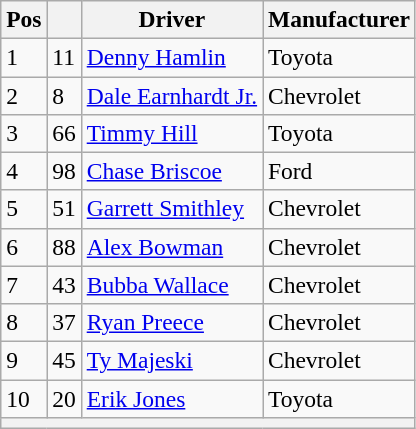<table class="wikitable" style="font-size:98%">
<tr>
<th>Pos</th>
<th></th>
<th>Driver</th>
<th>Manufacturer</th>
</tr>
<tr>
<td>1</td>
<td>11</td>
<td><a href='#'>Denny Hamlin</a></td>
<td>Toyota</td>
</tr>
<tr>
<td>2</td>
<td>8</td>
<td><a href='#'>Dale Earnhardt Jr.</a></td>
<td>Chevrolet</td>
</tr>
<tr>
<td>3</td>
<td>66</td>
<td><a href='#'>Timmy Hill</a></td>
<td>Toyota</td>
</tr>
<tr>
<td>4</td>
<td>98</td>
<td><a href='#'>Chase Briscoe</a></td>
<td>Ford</td>
</tr>
<tr>
<td>5</td>
<td>51</td>
<td><a href='#'>Garrett Smithley</a></td>
<td>Chevrolet</td>
</tr>
<tr>
<td>6</td>
<td>88</td>
<td><a href='#'>Alex Bowman</a></td>
<td>Chevrolet</td>
</tr>
<tr>
<td>7</td>
<td>43</td>
<td><a href='#'>Bubba Wallace</a></td>
<td>Chevrolet</td>
</tr>
<tr>
<td>8</td>
<td>37</td>
<td><a href='#'>Ryan Preece</a></td>
<td>Chevrolet</td>
</tr>
<tr>
<td>9</td>
<td>45</td>
<td><a href='#'>Ty Majeski</a></td>
<td>Chevrolet</td>
</tr>
<tr>
<td>10</td>
<td>20</td>
<td><a href='#'>Erik Jones</a></td>
<td>Toyota</td>
</tr>
<tr>
<th colspan=4></th>
</tr>
</table>
